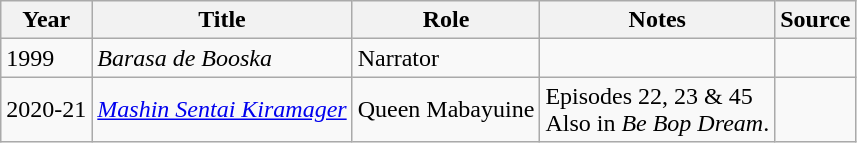<table class="wikitable sortable plainrowheaders">
<tr>
<th>Year</th>
<th>Title</th>
<th>Role</th>
<th class="unsortable">Notes</th>
<th class="unsortable">Source</th>
</tr>
<tr>
<td>1999</td>
<td><em>Barasa de Booska</em></td>
<td>Narrator</td>
<td></td>
<td></td>
</tr>
<tr>
<td>2020-21</td>
<td><em><a href='#'>Mashin Sentai Kiramager</a></em></td>
<td>Queen Mabayuine</td>
<td>Episodes 22, 23 & 45<br>Also in <em>Be Bop Dream</em>.</td>
<td></td>
</tr>
</table>
